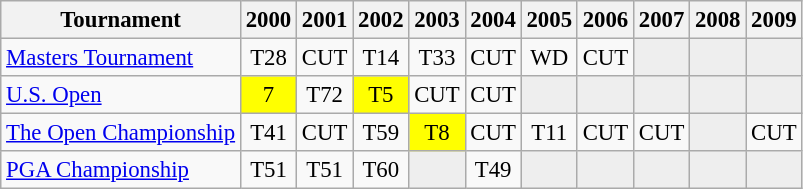<table class="wikitable" style="font-size:95%;text-align:center;">
<tr>
<th>Tournament</th>
<th>2000</th>
<th>2001</th>
<th>2002</th>
<th>2003</th>
<th>2004</th>
<th>2005</th>
<th>2006</th>
<th>2007</th>
<th>2008</th>
<th>2009</th>
</tr>
<tr>
<td align=left><a href='#'>Masters Tournament</a></td>
<td>T28</td>
<td>CUT</td>
<td>T14</td>
<td>T33</td>
<td>CUT</td>
<td>WD</td>
<td>CUT</td>
<td style="background:#eee;"></td>
<td style="background:#eee;"></td>
<td style="background:#eee;"></td>
</tr>
<tr>
<td align=left><a href='#'>U.S. Open</a></td>
<td style="background:yellow;">7</td>
<td>T72</td>
<td style="background:yellow;">T5</td>
<td>CUT</td>
<td>CUT</td>
<td style="background:#eee;"></td>
<td style="background:#eee;"></td>
<td style="background:#eee;"></td>
<td style="background:#eee;"></td>
<td style="background:#eee;"></td>
</tr>
<tr>
<td align=left><a href='#'>The Open Championship</a></td>
<td>T41</td>
<td>CUT</td>
<td>T59</td>
<td style="background:yellow;">T8</td>
<td>CUT</td>
<td>T11</td>
<td>CUT</td>
<td>CUT</td>
<td style="background:#eee;"></td>
<td>CUT</td>
</tr>
<tr>
<td align=left><a href='#'>PGA Championship</a></td>
<td>T51</td>
<td>T51</td>
<td>T60</td>
<td style="background:#eee;"></td>
<td>T49</td>
<td style="background:#eee;"></td>
<td style="background:#eee;"></td>
<td style="background:#eee;"></td>
<td style="background:#eee;"></td>
<td style="background:#eee;"></td>
</tr>
</table>
